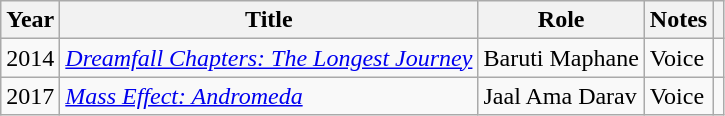<table class="wikitable sortable">
<tr>
<th>Year</th>
<th>Title</th>
<th>Role</th>
<th class="unsortable">Notes</th>
<th class="unsortable"></th>
</tr>
<tr>
<td>2014</td>
<td><em><a href='#'>Dreamfall Chapters: The Longest Journey</a></em></td>
<td>Baruti Maphane</td>
<td>Voice</td>
<td></td>
</tr>
<tr>
<td>2017</td>
<td><em><a href='#'>Mass Effect: Andromeda</a></em></td>
<td>Jaal Ama Darav</td>
<td>Voice</td>
<td></td>
</tr>
</table>
